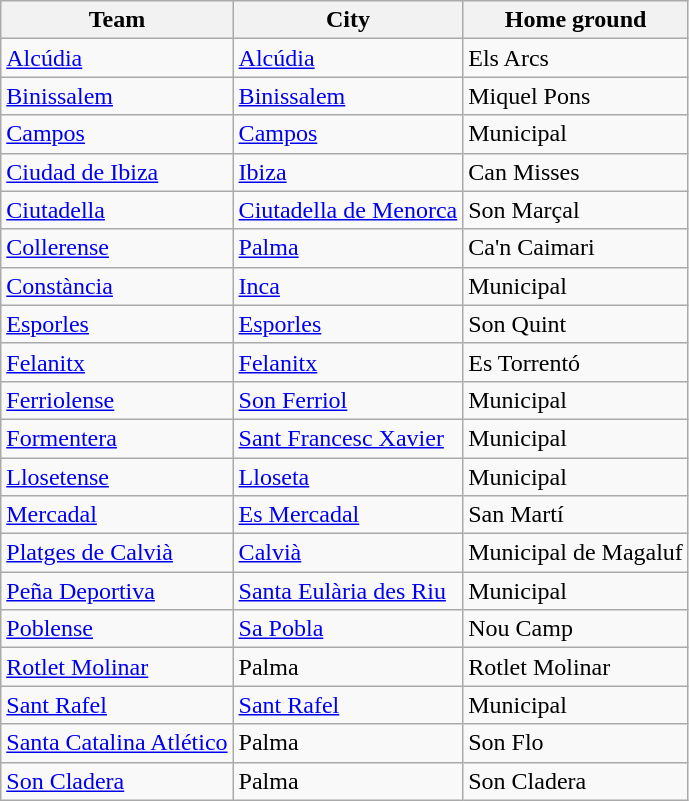<table class="wikitable sortable">
<tr>
<th>Team</th>
<th>City</th>
<th>Home ground</th>
</tr>
<tr>
<td><a href='#'>Alcúdia</a></td>
<td><a href='#'>Alcúdia</a></td>
<td>Els Arcs</td>
</tr>
<tr>
<td><a href='#'>Binissalem</a></td>
<td><a href='#'>Binissalem</a></td>
<td>Miquel Pons</td>
</tr>
<tr>
<td><a href='#'>Campos</a></td>
<td><a href='#'>Campos</a></td>
<td>Municipal</td>
</tr>
<tr>
<td><a href='#'>Ciudad de Ibiza</a></td>
<td><a href='#'>Ibiza</a></td>
<td>Can Misses</td>
</tr>
<tr>
<td><a href='#'>Ciutadella</a></td>
<td><a href='#'>Ciutadella de Menorca</a></td>
<td>Son Marçal</td>
</tr>
<tr>
<td><a href='#'>Collerense</a></td>
<td><a href='#'>Palma</a></td>
<td>Ca'n Caimari</td>
</tr>
<tr>
<td><a href='#'>Constància</a></td>
<td><a href='#'>Inca</a></td>
<td>Municipal</td>
</tr>
<tr>
<td><a href='#'>Esporles</a></td>
<td><a href='#'>Esporles</a></td>
<td>Son Quint</td>
</tr>
<tr>
<td><a href='#'>Felanitx</a></td>
<td><a href='#'>Felanitx</a></td>
<td>Es Torrentó</td>
</tr>
<tr>
<td><a href='#'>Ferriolense</a></td>
<td><a href='#'>Son Ferriol</a></td>
<td>Municipal</td>
</tr>
<tr>
<td><a href='#'>Formentera</a></td>
<td><a href='#'>Sant Francesc Xavier</a></td>
<td>Municipal</td>
</tr>
<tr>
<td><a href='#'>Llosetense</a></td>
<td><a href='#'>Lloseta</a></td>
<td>Municipal</td>
</tr>
<tr>
<td><a href='#'>Mercadal</a></td>
<td><a href='#'>Es Mercadal</a></td>
<td>San Martí</td>
</tr>
<tr>
<td><a href='#'>Platges de Calvià</a></td>
<td><a href='#'>Calvià</a></td>
<td>Municipal de Magaluf</td>
</tr>
<tr>
<td><a href='#'>Peña Deportiva</a></td>
<td><a href='#'>Santa Eulària des Riu</a></td>
<td>Municipal</td>
</tr>
<tr>
<td><a href='#'>Poblense</a></td>
<td><a href='#'>Sa Pobla</a></td>
<td>Nou Camp</td>
</tr>
<tr>
<td><a href='#'>Rotlet Molinar</a></td>
<td>Palma</td>
<td>Rotlet Molinar</td>
</tr>
<tr>
<td><a href='#'>Sant Rafel</a></td>
<td><a href='#'>Sant Rafel</a></td>
<td>Municipal</td>
</tr>
<tr>
<td><a href='#'>Santa Catalina Atlético</a></td>
<td>Palma</td>
<td>Son Flo</td>
</tr>
<tr>
<td><a href='#'>Son Cladera</a></td>
<td>Palma</td>
<td>Son Cladera</td>
</tr>
</table>
